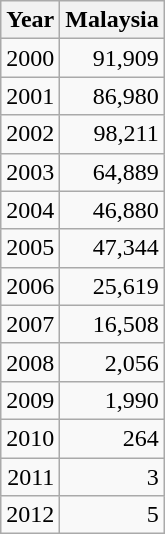<table class="wikitable" style="text-align: right;">
<tr>
<th>Year</th>
<th>Malaysia</th>
</tr>
<tr>
<td>2000</td>
<td>91,909</td>
</tr>
<tr>
<td>2001</td>
<td>86,980</td>
</tr>
<tr>
<td>2002</td>
<td>98,211</td>
</tr>
<tr>
<td>2003</td>
<td>64,889</td>
</tr>
<tr>
<td>2004</td>
<td>46,880</td>
</tr>
<tr>
<td>2005</td>
<td>47,344</td>
</tr>
<tr>
<td>2006</td>
<td>25,619</td>
</tr>
<tr>
<td>2007</td>
<td>16,508</td>
</tr>
<tr>
<td>2008</td>
<td>2,056</td>
</tr>
<tr>
<td>2009</td>
<td>1,990</td>
</tr>
<tr>
<td>2010</td>
<td>264</td>
</tr>
<tr>
<td>2011</td>
<td>3</td>
</tr>
<tr>
<td>2012</td>
<td>5</td>
</tr>
</table>
